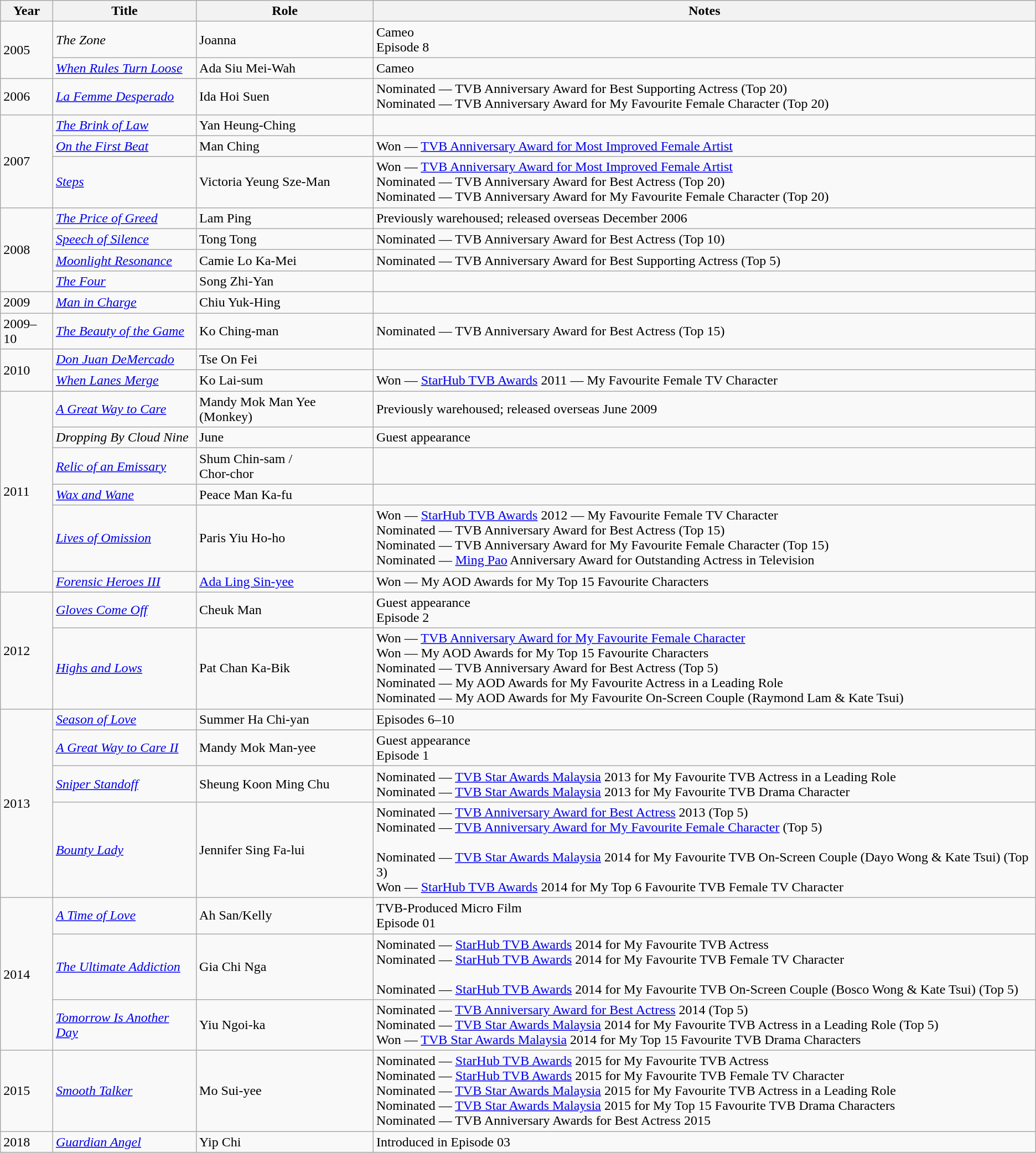<table class="wikitable sortable">
<tr>
<th>Year</th>
<th>Title</th>
<th>Role</th>
<th>Notes</th>
</tr>
<tr>
<td rowspan=2>2005</td>
<td><em>The Zone</em></td>
<td>Joanna</td>
<td>Cameo <br>Episode 8</td>
</tr>
<tr>
<td><em><a href='#'>When Rules Turn Loose</a></em></td>
<td>Ada Siu Mei-Wah</td>
<td>Cameo</td>
</tr>
<tr>
<td>2006</td>
<td><em><a href='#'>La Femme Desperado</a></em></td>
<td>Ida Hoi Suen</td>
<td>Nominated — TVB Anniversary Award for Best Supporting Actress (Top 20) <br> Nominated — TVB Anniversary Award for My Favourite Female Character (Top 20)</td>
</tr>
<tr>
<td rowspan=3>2007</td>
<td><em><a href='#'>The Brink of Law</a></em></td>
<td>Yan Heung-Ching</td>
<td></td>
</tr>
<tr>
<td><em><a href='#'>On the First Beat</a></em></td>
<td>Man Ching</td>
<td>Won — <a href='#'>TVB Anniversary Award for Most Improved Female Artist</a></td>
</tr>
<tr>
<td><em><a href='#'>Steps</a></em></td>
<td>Victoria Yeung Sze-Man</td>
<td>Won — <a href='#'>TVB Anniversary Award for Most Improved Female Artist</a>  <br> Nominated — TVB Anniversary Award for Best Actress (Top 20) <br> Nominated — TVB Anniversary Award for My Favourite Female Character (Top 20)</td>
</tr>
<tr>
<td rowspan=4>2008</td>
<td><em><a href='#'>The Price of Greed</a></em></td>
<td>Lam Ping</td>
<td>Previously warehoused; released overseas December 2006</td>
</tr>
<tr>
<td><em><a href='#'>Speech of Silence</a></em></td>
<td>Tong Tong</td>
<td>Nominated — TVB Anniversary Award for Best Actress (Top 10)</td>
</tr>
<tr>
<td><em><a href='#'>Moonlight Resonance</a></em></td>
<td>Camie Lo Ka-Mei</td>
<td>Nominated — TVB Anniversary Award for Best Supporting Actress (Top 5)</td>
</tr>
<tr>
<td><em><a href='#'>The Four</a></em></td>
<td>Song Zhi-Yan</td>
<td></td>
</tr>
<tr>
<td>2009</td>
<td><em><a href='#'>Man in Charge</a></em></td>
<td>Chiu Yuk-Hing</td>
<td></td>
</tr>
<tr>
<td>2009–10</td>
<td><em><a href='#'>The Beauty of the Game</a></em></td>
<td>Ko Ching-man</td>
<td>Nominated — TVB Anniversary Award for Best Actress (Top 15)</td>
</tr>
<tr>
<td rowspan=2>2010</td>
<td><em><a href='#'>Don Juan DeMercado</a></em></td>
<td>Tse On Fei</td>
<td></td>
</tr>
<tr>
<td><em><a href='#'>When Lanes Merge</a></em></td>
<td>Ko Lai-sum</td>
<td>Won — <a href='#'>StarHub TVB Awards</a> 2011 — My Favourite Female TV Character</td>
</tr>
<tr>
<td rowspan=6>2011</td>
<td><em><a href='#'>A Great Way to Care</a></em></td>
<td>Mandy Mok Man Yee (Monkey)</td>
<td>Previously warehoused; released overseas June 2009</td>
</tr>
<tr>
<td><em>Dropping By Cloud Nine</em></td>
<td>June</td>
<td>Guest appearance</td>
</tr>
<tr>
<td><em><a href='#'>Relic of an Emissary</a></em></td>
<td>Shum Chin-sam / <br>Chor-chor</td>
<td></td>
</tr>
<tr>
<td><em><a href='#'>Wax and Wane</a></em></td>
<td>Peace Man Ka-fu</td>
<td></td>
</tr>
<tr>
<td><em><a href='#'>Lives of Omission</a></em></td>
<td>Paris Yiu Ho-ho</td>
<td>Won — <a href='#'>StarHub TVB Awards</a> 2012 — My Favourite Female TV Character<br>Nominated — TVB Anniversary Award for Best Actress (Top 15)<br>Nominated — TVB Anniversary Award for My Favourite Female Character (Top 15)<br>Nominated — <a href='#'>Ming Pao</a> Anniversary Award for Outstanding Actress in Television</td>
</tr>
<tr>
<td><em><a href='#'>Forensic Heroes III</a></em></td>
<td><a href='#'>Ada Ling Sin-yee</a></td>
<td>Won — My AOD Awards for My Top 15 Favourite Characters</td>
</tr>
<tr>
<td rowspan=2>2012</td>
<td><em><a href='#'>Gloves Come Off</a></em></td>
<td>Cheuk Man</td>
<td>Guest appearance<br> Episode 2</td>
</tr>
<tr>
<td><em><a href='#'>Highs and Lows</a></em></td>
<td>Pat Chan Ka-Bik</td>
<td>Won — <a href='#'>TVB Anniversary Award for My Favourite Female Character</a><br>Won — My AOD Awards for My Top 15 Favourite Characters<br>Nominated — TVB Anniversary Award for Best Actress (Top 5)<br>Nominated — My AOD Awards for My Favourite Actress in a Leading Role<br>Nominated — My AOD Awards for My Favourite On-Screen Couple (Raymond Lam & Kate Tsui)</td>
</tr>
<tr>
<td rowspan=4>2013</td>
<td><em><a href='#'>Season of Love</a></em></td>
<td>Summer Ha Chi-yan</td>
<td>Episodes 6–10</td>
</tr>
<tr>
<td><em><a href='#'>A Great Way to Care II</a></em></td>
<td>Mandy Mok Man-yee</td>
<td>Guest appearance<br>Episode 1</td>
</tr>
<tr>
<td><em><a href='#'>Sniper Standoff</a></em></td>
<td>Sheung Koon Ming Chu</td>
<td>Nominated — <a href='#'>TVB Star Awards Malaysia</a> 2013 for My Favourite TVB Actress in a Leading Role<br>Nominated — <a href='#'>TVB Star Awards Malaysia</a> 2013 for My Favourite TVB Drama Character</td>
</tr>
<tr>
<td><em><a href='#'>Bounty Lady</a></em></td>
<td>Jennifer Sing Fa-lui</td>
<td>Nominated — <a href='#'>TVB Anniversary Award for Best Actress</a> 2013 (Top 5) <br>Nominated — <a href='#'>TVB Anniversary Award for My Favourite Female Character</a> (Top 5)<br><br>Nominated — <a href='#'>TVB Star Awards Malaysia</a> 2014 for My Favourite TVB On-Screen Couple (Dayo Wong & Kate Tsui) (Top 3)
<br> Won —  <a href='#'>StarHub TVB Awards</a> 2014 for My Top 6 Favourite TVB Female TV Character</td>
</tr>
<tr>
<td rowspan=3>2014</td>
<td><em><a href='#'>A Time of Love</a></em></td>
<td>Ah San/Kelly</td>
<td>TVB-Produced Micro Film<br>Episode 01</td>
</tr>
<tr>
<td><em><a href='#'>The Ultimate Addiction</a></em></td>
<td>Gia Chi Nga</td>
<td>Nominated — <a href='#'>StarHub TVB Awards</a> 2014 for My Favourite TVB Actress <br> Nominated — <a href='#'>StarHub TVB Awards</a> 2014 for My Favourite TVB Female TV Character <br><br>Nominated — <a href='#'>StarHub TVB Awards</a> 2014 for My Favourite TVB On-Screen Couple (Bosco Wong & Kate Tsui) (Top 5)</td>
</tr>
<tr>
<td><em><a href='#'>Tomorrow Is Another Day</a></em></td>
<td>Yiu Ngoi-ka</td>
<td>Nominated — <a href='#'>TVB Anniversary Award for Best Actress</a> 2014 (Top 5) <br>Nominated — <a href='#'>TVB Star Awards Malaysia</a> 2014 for My Favourite TVB Actress in a Leading Role (Top 5)<br>Won — <a href='#'>TVB Star Awards Malaysia</a> 2014 for My Top 15 Favourite TVB Drama Characters</td>
</tr>
<tr>
<td>2015</td>
<td><em><a href='#'>Smooth Talker</a></em></td>
<td>Mo Sui-yee</td>
<td>Nominated — <a href='#'>StarHub TVB Awards</a> 2015 for My Favourite TVB Actress <br> Nominated — <a href='#'>StarHub TVB Awards</a> 2015 for My Favourite TVB Female TV Character <br>Nominated — <a href='#'>TVB Star Awards Malaysia</a> 2015 for My Favourite TVB Actress in a Leading Role <br>Nominated — <a href='#'>TVB Star Awards Malaysia</a> 2015 for My Top 15 Favourite TVB Drama Characters<br>Nominated — TVB Anniversary Awards for Best Actress 2015</td>
</tr>
<tr>
<td rowspan=1>2018</td>
<td><em><a href='#'>Guardian Angel</a></em></td>
<td>Yip Chi</td>
<td>Introduced in Episode 03</td>
</tr>
</table>
